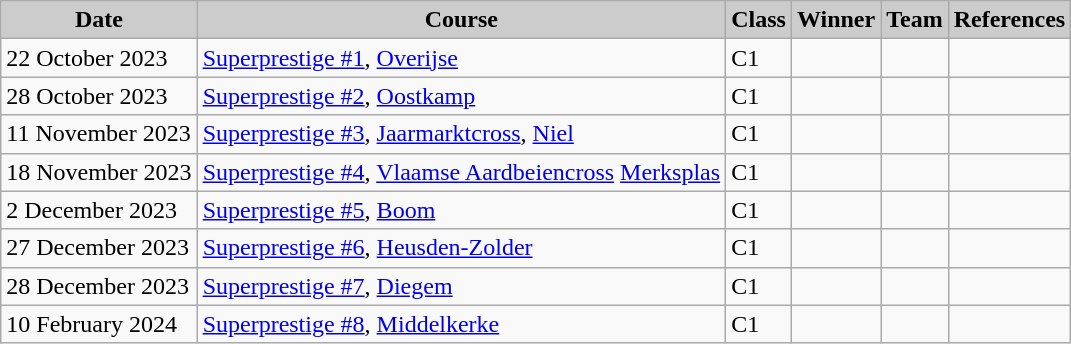<table class="wikitable sortable alternance ">
<tr>
<th scope="col" style="background-color:#CCCCCC;">Date</th>
<th scope="col" style="background-color:#CCCCCC;">Course</th>
<th scope="col" style="background-color:#CCCCCC;">Class</th>
<th scope="col" style="background-color:#CCCCCC;">Winner</th>
<th scope="col" style="background-color:#CCCCCC;">Team</th>
<th scope="col" style="background-color:#CCCCCC;">References</th>
</tr>
<tr>
<td>22 October 2023</td>
<td> <a href='#'>Superprestige #1</a>, <a href='#'>Overijse</a></td>
<td>C1</td>
<td></td>
<td></td>
<td></td>
</tr>
<tr>
<td>28 October 2023</td>
<td> <a href='#'>Superprestige #2</a>, <a href='#'>Oostkamp</a></td>
<td>C1</td>
<td></td>
<td></td>
<td></td>
</tr>
<tr>
<td>11 November 2023</td>
<td> <a href='#'>Superprestige #3</a>, <a href='#'>Jaarmarktcross</a>, <a href='#'>Niel</a></td>
<td>C1</td>
<td></td>
<td></td>
<td></td>
</tr>
<tr>
<td>18 November 2023</td>
<td> <a href='#'>Superprestige #4</a>, <a href='#'>Vlaamse Aardbeiencross</a> <a href='#'>Merksplas</a></td>
<td>C1</td>
<td></td>
<td></td>
<td></td>
</tr>
<tr>
<td>2 December 2023</td>
<td> <a href='#'>Superprestige #5</a>, <a href='#'>Boom</a></td>
<td>C1</td>
<td></td>
<td></td>
<td></td>
</tr>
<tr>
<td>27 December 2023</td>
<td> <a href='#'>Superprestige #6</a>, <a href='#'>Heusden-Zolder</a></td>
<td>C1</td>
<td></td>
<td></td>
<td></td>
</tr>
<tr>
<td>28 December 2023</td>
<td> <a href='#'>Superprestige #7</a>, <a href='#'>Diegem</a></td>
<td>C1</td>
<td></td>
<td></td>
<td></td>
</tr>
<tr>
<td>10 February 2024</td>
<td> <a href='#'>Superprestige #8</a>, <a href='#'>Middelkerke</a></td>
<td>C1</td>
<td></td>
<td></td>
<td></td>
</tr>
</table>
